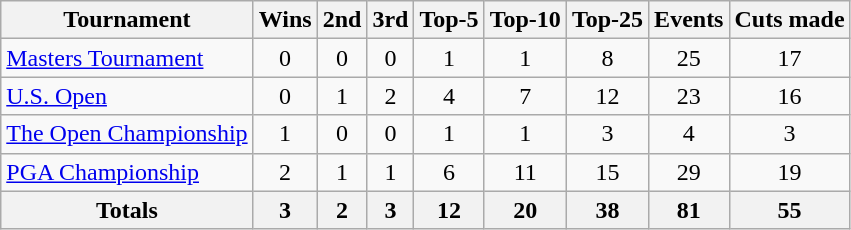<table class=wikitable style=text-align:center>
<tr>
<th>Tournament</th>
<th>Wins</th>
<th>2nd</th>
<th>3rd</th>
<th>Top-5</th>
<th>Top-10</th>
<th>Top-25</th>
<th>Events</th>
<th>Cuts made</th>
</tr>
<tr>
<td align=left><a href='#'>Masters Tournament</a></td>
<td>0</td>
<td>0</td>
<td>0</td>
<td>1</td>
<td>1</td>
<td>8</td>
<td>25</td>
<td>17</td>
</tr>
<tr>
<td align=left><a href='#'>U.S. Open</a></td>
<td>0</td>
<td>1</td>
<td>2</td>
<td>4</td>
<td>7</td>
<td>12</td>
<td>23</td>
<td>16</td>
</tr>
<tr>
<td align=left><a href='#'>The Open Championship</a></td>
<td>1</td>
<td>0</td>
<td>0</td>
<td>1</td>
<td>1</td>
<td>3</td>
<td>4</td>
<td>3</td>
</tr>
<tr>
<td align=left><a href='#'>PGA Championship</a></td>
<td>2</td>
<td>1</td>
<td>1</td>
<td>6</td>
<td>11</td>
<td>15</td>
<td>29</td>
<td>19</td>
</tr>
<tr>
<th>Totals</th>
<th>3</th>
<th>2</th>
<th>3</th>
<th>12</th>
<th>20</th>
<th>38</th>
<th>81</th>
<th>55</th>
</tr>
</table>
